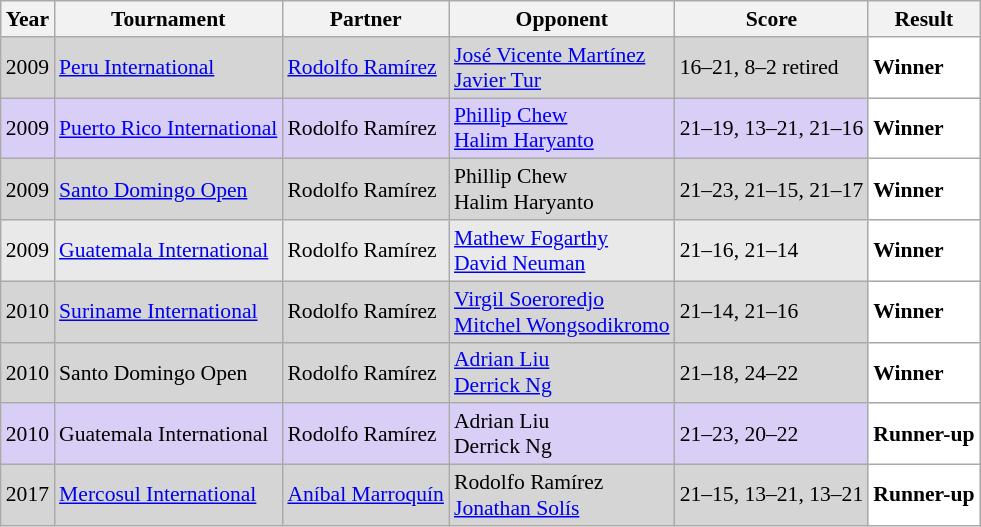<table class="sortable wikitable" style="font-size: 90%;">
<tr>
<th>Year</th>
<th>Tournament</th>
<th>Partner</th>
<th>Opponent</th>
<th>Score</th>
<th>Result</th>
</tr>
<tr style="background:#D5D5D5">
<td align="center">2009</td>
<td align="left"><a href='#'>Peru International</a></td>
<td align="left"> <a href='#'>Rodolfo Ramírez</a></td>
<td align="left"> <a href='#'>José Vicente Martínez</a><br> <a href='#'>Javier Tur</a></td>
<td align="left">16–21, 8–2 retired</td>
<td style="text-align:left; background:white"> <strong>Winner</strong></td>
</tr>
<tr style="background:#D8CEF6">
<td align="center">2009</td>
<td align="left"><a href='#'>Puerto Rico International</a></td>
<td align="left"> Rodolfo Ramírez</td>
<td align="left"> <a href='#'>Phillip Chew</a><br> <a href='#'>Halim Haryanto</a></td>
<td align="left">21–19, 13–21, 21–16</td>
<td style="text-align:left; background:white"> <strong>Winner</strong></td>
</tr>
<tr style="background:#D5D5D5">
<td align="center">2009</td>
<td align="left"><a href='#'>Santo Domingo Open</a></td>
<td align="left"> Rodolfo Ramírez</td>
<td align="left"> Phillip Chew<br> Halim Haryanto</td>
<td align="left">21–23, 21–15, 21–17</td>
<td style="text-align:left; background:white"> <strong>Winner</strong></td>
</tr>
<tr style="background:#E9E9E9">
<td align="center">2009</td>
<td align="left"><a href='#'>Guatemala International</a></td>
<td align="left"> Rodolfo Ramírez</td>
<td align="left"> <a href='#'>Mathew Fogarthy</a><br> <a href='#'>David Neuman</a></td>
<td align="left">21–16, 21–14</td>
<td style="text-align:left; background:white"> <strong>Winner</strong></td>
</tr>
<tr style="background:#D5D5D5">
<td align="center">2010</td>
<td align="left"><a href='#'>Suriname International</a></td>
<td align="left"> Rodolfo Ramírez</td>
<td align="left"> <a href='#'>Virgil Soeroredjo</a><br> <a href='#'>Mitchel Wongsodikromo</a></td>
<td align="left">21–14, 21–16</td>
<td style="text-align:left; background:white"> <strong>Winner</strong></td>
</tr>
<tr style="background:#D5D5D5">
<td align="center">2010</td>
<td align="left">Santo Domingo Open</td>
<td align="left"> Rodolfo Ramírez</td>
<td align="left"> <a href='#'>Adrian Liu</a><br> <a href='#'>Derrick Ng</a></td>
<td align="left">21–18, 24–22</td>
<td style="text-align:left; background:white"> <strong>Winner</strong></td>
</tr>
<tr style="background:#D8CEF6">
<td align="center">2010</td>
<td align="left">Guatemala International</td>
<td align="left"> Rodolfo Ramírez</td>
<td align="left"> Adrian Liu<br> Derrick Ng</td>
<td align="left">21–23, 20–22</td>
<td style="text-align:left; background:white"> <strong>Runner-up</strong></td>
</tr>
<tr style="background:#D5D5D5">
<td align="center">2017</td>
<td align="left"><a href='#'>Mercosul International</a></td>
<td align="left"> <a href='#'>Aníbal Marroquín</a></td>
<td align="left"> Rodolfo Ramírez<br> <a href='#'>Jonathan Solís</a></td>
<td align="left">21–15, 13–21, 13–21</td>
<td style="text-align:left; background:white"> <strong>Runner-up</strong></td>
</tr>
</table>
